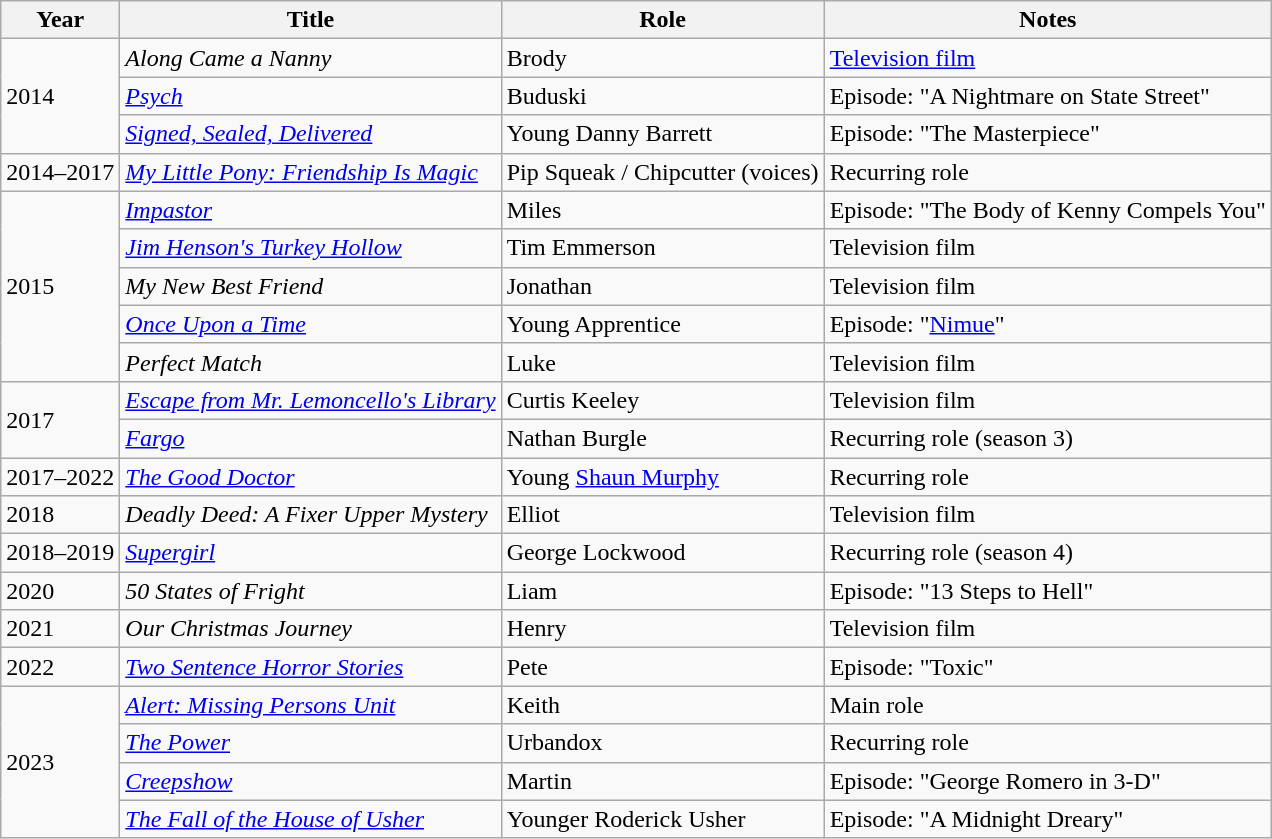<table class="wikitable sortable">
<tr>
<th>Year</th>
<th>Title</th>
<th>Role</th>
<th class="unsortable">Notes</th>
</tr>
<tr>
<td rowspan="3">2014</td>
<td><em>Along Came a Nanny</em></td>
<td>Brody</td>
<td><a href='#'>Television film</a></td>
</tr>
<tr>
<td><em><a href='#'>Psych</a></em></td>
<td>Buduski</td>
<td>Episode: "A Nightmare on State Street"</td>
</tr>
<tr>
<td><em><a href='#'>Signed, Sealed, Delivered</a></em></td>
<td>Young Danny Barrett</td>
<td>Episode: "The Masterpiece"</td>
</tr>
<tr>
<td>2014–2017</td>
<td><em><a href='#'>My Little Pony: Friendship Is Magic</a></em></td>
<td>Pip Squeak / Chipcutter (voices)</td>
<td>Recurring role</td>
</tr>
<tr>
<td rowspan="5">2015</td>
<td><em><a href='#'>Impastor</a></em></td>
<td>Miles</td>
<td>Episode: "The Body of Kenny Compels You"</td>
</tr>
<tr>
<td><em><a href='#'>Jim Henson's Turkey Hollow</a></em></td>
<td>Tim Emmerson</td>
<td>Television film</td>
</tr>
<tr>
<td><em>My New Best Friend</em></td>
<td>Jonathan</td>
<td>Television film</td>
</tr>
<tr>
<td><em><a href='#'>Once Upon a Time</a></em></td>
<td>Young Apprentice</td>
<td>Episode: "<a href='#'>Nimue</a>"</td>
</tr>
<tr>
<td><em>Perfect Match</em></td>
<td>Luke</td>
<td>Television film</td>
</tr>
<tr>
<td rowspan="2">2017</td>
<td><em><a href='#'>Escape from Mr. Lemoncello's Library</a></em></td>
<td>Curtis Keeley</td>
<td>Television film</td>
</tr>
<tr>
<td><em><a href='#'>Fargo</a></em></td>
<td>Nathan Burgle</td>
<td>Recurring role (season 3)</td>
</tr>
<tr>
<td>2017–2022</td>
<td data-sort-value="Good Doctor, The"><em><a href='#'>The Good Doctor</a></em></td>
<td>Young <a href='#'>Shaun Murphy</a></td>
<td>Recurring role</td>
</tr>
<tr>
<td>2018</td>
<td><em>Deadly Deed: A Fixer Upper Mystery</em></td>
<td>Elliot</td>
<td>Television film</td>
</tr>
<tr>
<td>2018–2019</td>
<td><em><a href='#'>Supergirl</a></em></td>
<td>George Lockwood</td>
<td>Recurring role (season 4)</td>
</tr>
<tr>
<td>2020</td>
<td data-sort-value="Fifty States of Fright"><em>50 States of Fright </em></td>
<td>Liam</td>
<td>Episode: "13 Steps to Hell"</td>
</tr>
<tr>
<td>2021</td>
<td><em>Our Christmas Journey</em></td>
<td>Henry</td>
<td>Television film</td>
</tr>
<tr>
<td>2022</td>
<td><em><a href='#'>Two Sentence Horror Stories</a></em></td>
<td>Pete</td>
<td>Episode: "Toxic"</td>
</tr>
<tr>
<td rowspan="4">2023</td>
<td><em><a href='#'>Alert: Missing Persons Unit</a></em></td>
<td>Keith</td>
<td>Main role</td>
</tr>
<tr>
<td data-sort-value="Power, The"><em><a href='#'>The Power</a></em></td>
<td>Urbandox</td>
<td>Recurring role</td>
</tr>
<tr>
<td><em><a href='#'>Creepshow</a></em></td>
<td>Martin</td>
<td>Episode: "George Romero in 3-D"</td>
</tr>
<tr>
<td data-sort-value="Fall of the House of Usher, The"><em><a href='#'> The Fall of the House of Usher</a></em></td>
<td>Younger Roderick Usher</td>
<td>Episode: "A Midnight Dreary"</td>
</tr>
</table>
